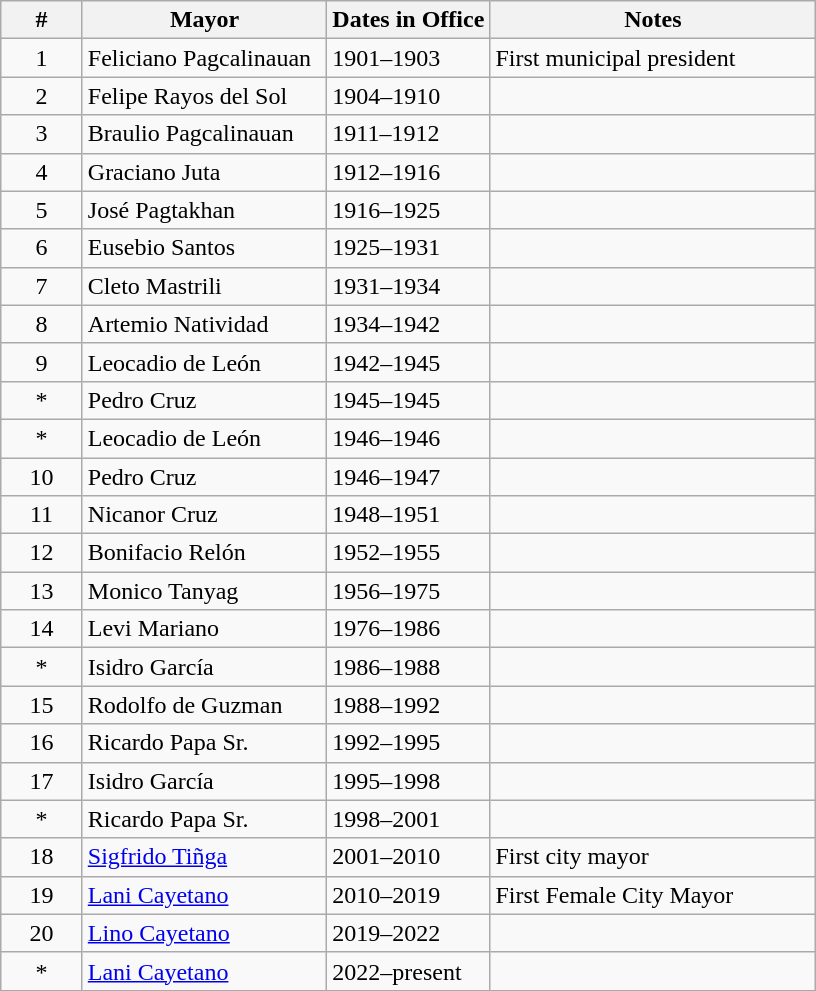<table class="wikitable">
<tr align=center valign=top>
<th>#</th>
<th width = "30%">Mayor</th>
<th width = "20%">Dates in Office</th>
<th width = "40%">Notes</th>
</tr>
<tr>
<td align=center>1</td>
<td>Feliciano Pagcalinauan</td>
<td>1901–1903</td>
<td>First municipal president</td>
</tr>
<tr>
<td align=center>2</td>
<td>Felipe Rayos del Sol</td>
<td>1904–1910</td>
<td></td>
</tr>
<tr>
<td align=center>3</td>
<td>Braulio Pagcalinauan</td>
<td>1911–1912</td>
<td></td>
</tr>
<tr>
<td align=center>4</td>
<td>Graciano Juta</td>
<td>1912–1916</td>
<td></td>
</tr>
<tr>
<td align=center>5</td>
<td>José Pagtakhan</td>
<td>1916–1925</td>
<td></td>
</tr>
<tr>
<td align=center>6</td>
<td>Eusebio Santos</td>
<td>1925–1931</td>
<td></td>
</tr>
<tr>
<td align=center>7</td>
<td>Cleto Mastrili</td>
<td>1931–1934</td>
<td></td>
</tr>
<tr>
<td align=center>8</td>
<td>Artemio Natividad</td>
<td>1934–1942</td>
<td></td>
</tr>
<tr>
<td align=center>9</td>
<td>Leocadio de León</td>
<td>1942–1945</td>
<td></td>
</tr>
<tr>
<td align=center>*</td>
<td>Pedro Cruz</td>
<td>1945–1945</td>
<td></td>
</tr>
<tr>
<td align=center>*</td>
<td>Leocadio de León</td>
<td>1946–1946</td>
<td></td>
</tr>
<tr>
<td align=center>10</td>
<td>Pedro Cruz</td>
<td>1946–1947</td>
<td></td>
</tr>
<tr>
<td align=center>11</td>
<td>Nicanor Cruz</td>
<td>1948–1951</td>
<td></td>
</tr>
<tr>
<td align=center>12</td>
<td>Bonifacio Relón</td>
<td>1952–1955</td>
<td></td>
</tr>
<tr>
<td align=center>13</td>
<td>Monico Tanyag</td>
<td>1956–1975</td>
<td></td>
</tr>
<tr>
<td align=center>14</td>
<td>Levi Mariano</td>
<td>1976–1986</td>
<td></td>
</tr>
<tr>
<td align=center>*</td>
<td>Isidro García</td>
<td>1986–1988</td>
<td></td>
</tr>
<tr>
<td align=center>15</td>
<td>Rodolfo de Guzman</td>
<td>1988–1992</td>
<td></td>
</tr>
<tr>
<td align=center>16</td>
<td>Ricardo Papa Sr.</td>
<td>1992–1995</td>
<td></td>
</tr>
<tr>
<td align=center>17</td>
<td>Isidro García</td>
<td>1995–1998</td>
<td></td>
</tr>
<tr>
<td align=center>*</td>
<td>Ricardo Papa Sr.</td>
<td>1998–2001</td>
<td></td>
</tr>
<tr>
<td align=center>18</td>
<td><a href='#'>Sigfrido Tiñga</a></td>
<td>2001–2010</td>
<td>First city mayor</td>
</tr>
<tr>
<td align=center>19</td>
<td><a href='#'>Lani Cayetano</a></td>
<td>2010–2019</td>
<td>First Female City Mayor</td>
</tr>
<tr>
<td align=center>20</td>
<td><a href='#'>Lino Cayetano</a></td>
<td>2019–2022</td>
<td></td>
</tr>
<tr>
<td align=center>*</td>
<td><a href='#'>Lani Cayetano</a></td>
<td>2022–present</td>
<td></td>
</tr>
</table>
